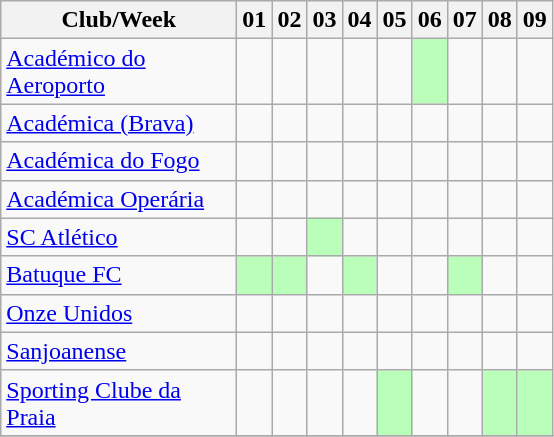<table class="wikitable sortable">
<tr>
<th width="150" align=center>Club/Week</th>
<th align=center>01</th>
<th align=center>02</th>
<th align=center>03</th>
<th align=center>04</th>
<th align=center>05</th>
<th align=center>06</th>
<th align=center>07</th>
<th align=center>08</th>
<th align=center>09</th>
</tr>
<tr>
<td align="left"><a href='#'>Académico do Aeroporto</a></td>
<td></td>
<td></td>
<td></td>
<td></td>
<td></td>
<td style="background: #B9FFB9"></td>
<td></td>
<td></td>
<td></td>
</tr>
<tr>
<td align="left"><a href='#'>Académica (Brava)</a></td>
<td></td>
<td></td>
<td></td>
<td></td>
<td></td>
<td></td>
<td></td>
<td></td>
<td></td>
</tr>
<tr>
<td align="left"><a href='#'>Académica do Fogo</a></td>
<td></td>
<td></td>
<td></td>
<td></td>
<td></td>
<td></td>
<td></td>
<td></td>
<td></td>
</tr>
<tr>
<td align="left"><a href='#'>Académica Operária</a></td>
<td></td>
<td></td>
<td></td>
<td></td>
<td></td>
<td></td>
<td></td>
<td></td>
<td></td>
</tr>
<tr>
<td align="left"><a href='#'>SC Atlético</a></td>
<td></td>
<td></td>
<td style="background: #B9FFB9"></td>
<td></td>
<td></td>
<td></td>
<td></td>
<td></td>
<td></td>
</tr>
<tr>
<td align="left"><a href='#'>Batuque FC</a></td>
<td style="background: #B9FFB9"></td>
<td style="background: #B9FFB9"></td>
<td></td>
<td style="background: #B9FFB9"></td>
<td></td>
<td></td>
<td style="background: #B9FFB9"></td>
<td></td>
<td></td>
</tr>
<tr>
<td align="left"><a href='#'>Onze Unidos</a></td>
<td></td>
<td></td>
<td></td>
<td></td>
<td></td>
<td></td>
<td></td>
<td></td>
<td></td>
</tr>
<tr>
<td align="left"><a href='#'>Sanjoanense</a></td>
<td></td>
<td></td>
<td></td>
<td></td>
<td></td>
<td></td>
<td></td>
<td></td>
<td></td>
</tr>
<tr>
<td align="left"><a href='#'>Sporting Clube da Praia</a></td>
<td></td>
<td></td>
<td></td>
<td></td>
<td style="background: #B9FFB9"></td>
<td></td>
<td></td>
<td style="background: #B9FFB9"></td>
<td style="background: #B9FFB9"></td>
</tr>
<tr>
</tr>
</table>
